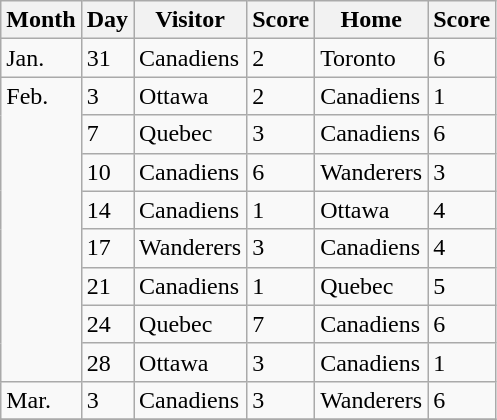<table class="wikitable">
<tr>
<th>Month</th>
<th>Day</th>
<th>Visitor</th>
<th>Score</th>
<th>Home</th>
<th>Score</th>
</tr>
<tr>
<td valign=top>Jan.</td>
<td>31</td>
<td>Canadiens</td>
<td>2</td>
<td>Toronto</td>
<td>6</td>
</tr>
<tr>
<td rowspan=8 valign=top>Feb.</td>
<td>3</td>
<td>Ottawa</td>
<td>2</td>
<td>Canadiens</td>
<td>1</td>
</tr>
<tr>
<td>7</td>
<td>Quebec</td>
<td>3</td>
<td>Canadiens</td>
<td>6</td>
</tr>
<tr>
<td>10</td>
<td>Canadiens</td>
<td>6</td>
<td>Wanderers</td>
<td>3</td>
</tr>
<tr>
<td>14</td>
<td>Canadiens</td>
<td>1</td>
<td>Ottawa</td>
<td>4</td>
</tr>
<tr>
<td>17</td>
<td>Wanderers</td>
<td>3</td>
<td>Canadiens</td>
<td>4</td>
</tr>
<tr>
<td>21</td>
<td>Canadiens</td>
<td>1</td>
<td>Quebec</td>
<td>5</td>
</tr>
<tr>
<td>24</td>
<td>Quebec</td>
<td>7</td>
<td>Canadiens</td>
<td>6</td>
</tr>
<tr>
<td>28</td>
<td>Ottawa</td>
<td>3</td>
<td>Canadiens</td>
<td>1</td>
</tr>
<tr>
<td valign=top>Mar.</td>
<td>3</td>
<td>Canadiens</td>
<td>3</td>
<td>Wanderers</td>
<td>6</td>
</tr>
<tr>
</tr>
</table>
